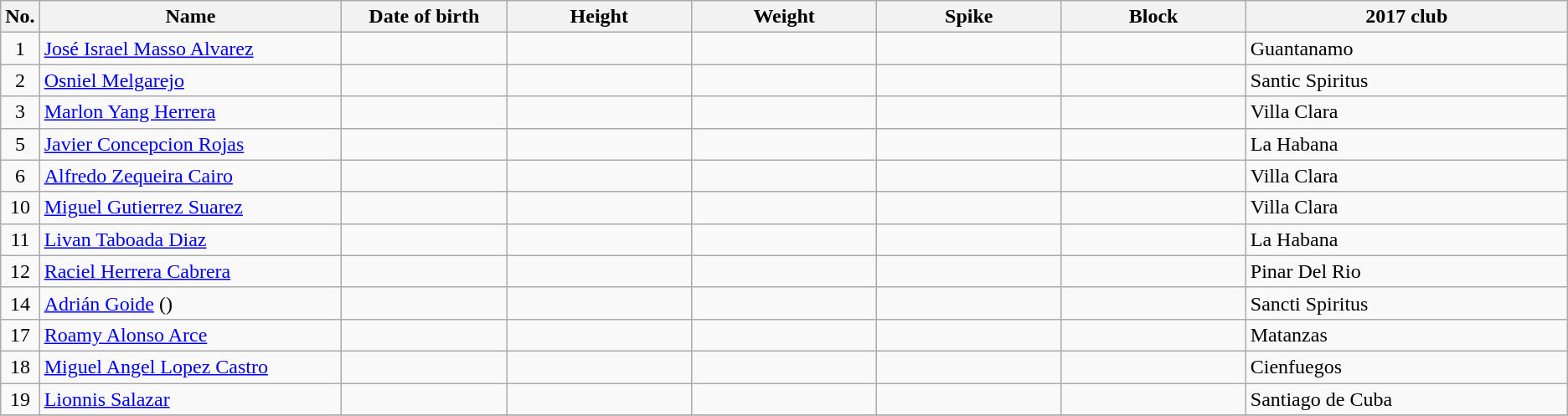<table class="wikitable sortable" style="font-size:100%; text-align:center;">
<tr>
<th>No.</th>
<th style="width:15em">Name</th>
<th style="width:8em">Date of birth</th>
<th style="width:9em">Height</th>
<th style="width:9em">Weight</th>
<th style="width:9em">Spike</th>
<th style="width:9em">Block</th>
<th style="width:16em">2017 club</th>
</tr>
<tr>
<td>1</td>
<td align=left><a href='#'>José Israel Masso Alvarez</a></td>
<td align=right></td>
<td></td>
<td></td>
<td></td>
<td></td>
<td align=left> Guantanamo</td>
</tr>
<tr>
<td>2</td>
<td align=left><a href='#'>Osniel Melgarejo</a></td>
<td align=right></td>
<td></td>
<td></td>
<td></td>
<td></td>
<td align=left> Santic Spiritus</td>
</tr>
<tr>
<td>3</td>
<td align=left><a href='#'>Marlon Yang Herrera</a></td>
<td align=right></td>
<td></td>
<td></td>
<td></td>
<td></td>
<td align=left> Villa Clara</td>
</tr>
<tr>
<td>5</td>
<td align=left><a href='#'>Javier Concepcion Rojas</a></td>
<td align=right></td>
<td></td>
<td></td>
<td></td>
<td></td>
<td align=left> La Habana</td>
</tr>
<tr>
<td>6</td>
<td align=left><a href='#'>Alfredo Zequeira Cairo</a></td>
<td align=right></td>
<td></td>
<td></td>
<td></td>
<td></td>
<td align=left> Villa Clara</td>
</tr>
<tr>
<td>10</td>
<td align=left><a href='#'>Miguel Gutierrez Suarez</a></td>
<td align=right></td>
<td></td>
<td></td>
<td></td>
<td></td>
<td align=left> Villa Clara</td>
</tr>
<tr>
<td>11</td>
<td align=left><a href='#'>Livan Taboada Diaz</a></td>
<td align=right></td>
<td></td>
<td></td>
<td></td>
<td></td>
<td align=left> La Habana</td>
</tr>
<tr>
<td>12</td>
<td align=left><a href='#'>Raciel Herrera Cabrera</a></td>
<td align=right></td>
<td></td>
<td></td>
<td></td>
<td></td>
<td align=left> Pinar Del Rio</td>
</tr>
<tr>
<td>14</td>
<td align=left><a href='#'>Adrián Goide</a> ()</td>
<td align=right></td>
<td></td>
<td></td>
<td></td>
<td></td>
<td align=left> Sancti Spiritus</td>
</tr>
<tr>
<td>17</td>
<td align=left><a href='#'>Roamy Alonso Arce</a></td>
<td align=right></td>
<td></td>
<td></td>
<td></td>
<td></td>
<td align=left> Matanzas</td>
</tr>
<tr>
<td>18</td>
<td align=left><a href='#'>Miguel Angel Lopez Castro</a></td>
<td align=right></td>
<td></td>
<td></td>
<td></td>
<td></td>
<td align=left> Cienfuegos</td>
</tr>
<tr>
<td>19</td>
<td align=left><a href='#'>Lionnis Salazar</a></td>
<td align=right></td>
<td></td>
<td></td>
<td></td>
<td></td>
<td align=left> Santiago de Cuba</td>
</tr>
<tr>
</tr>
</table>
